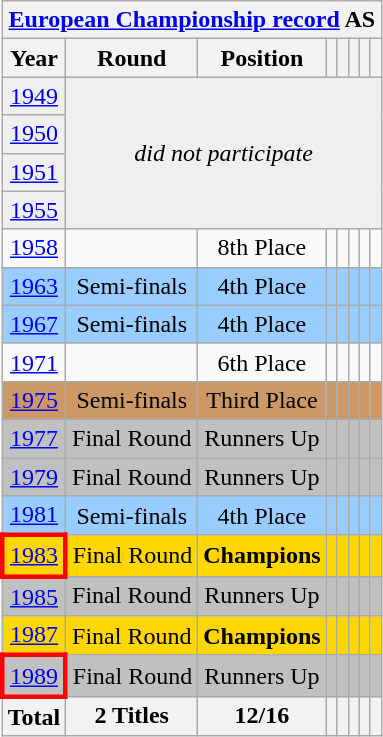<table class="wikitable" style="text-align: center;">
<tr>
<th colspan=8><a href='#'>European Championship record</a> AS </th>
</tr>
<tr>
<th>Year</th>
<th>Round</th>
<th>Position</th>
<th></th>
<th></th>
<th></th>
<th></th>
<th></th>
</tr>
<tr bgcolor="efefef">
<td> <a href='#'>1949</a></td>
<td colspan=7 rowspan=4 align=center><em>did not participate</em></td>
</tr>
<tr bgcolor="efefef">
<td> <a href='#'>1950</a></td>
</tr>
<tr bgcolor="efefef">
<td> <a href='#'>1951</a></td>
</tr>
<tr bgcolor="efefef">
<td> <a href='#'>1955</a></td>
</tr>
<tr>
<td> <a href='#'>1958</a></td>
<td></td>
<td>8th Place</td>
<td></td>
<td></td>
<td></td>
<td></td>
<td></td>
</tr>
<tr bgcolor=#9acdff>
<td> <a href='#'>1963</a></td>
<td>Semi-finals</td>
<td>4th Place</td>
<td></td>
<td></td>
<td></td>
<td></td>
<td></td>
</tr>
<tr bgcolor=#9acdff>
<td> <a href='#'>1967</a></td>
<td>Semi-finals</td>
<td>4th Place</td>
<td></td>
<td></td>
<td></td>
<td></td>
<td></td>
</tr>
<tr>
<td> <a href='#'>1971</a></td>
<td></td>
<td>6th Place</td>
<td></td>
<td></td>
<td></td>
<td></td>
<td></td>
</tr>
<tr bgcolor=#cc9966>
<td> <a href='#'>1975</a></td>
<td>Semi-finals</td>
<td>Third Place</td>
<td></td>
<td></td>
<td></td>
<td></td>
<td></td>
</tr>
<tr bgcolor=silver>
<td> <a href='#'>1977</a></td>
<td>Final Round</td>
<td>Runners Up</td>
<td></td>
<td></td>
<td></td>
<td></td>
<td></td>
</tr>
<tr bgcolor=silver>
<td> <a href='#'>1979</a></td>
<td>Final Round</td>
<td>Runners Up</td>
<td></td>
<td></td>
<td></td>
<td></td>
<td></td>
</tr>
<tr bgcolor=#9acdff>
<td> <a href='#'>1981</a></td>
<td>Semi-finals</td>
<td>4th Place</td>
<td></td>
<td></td>
<td></td>
<td></td>
<td></td>
</tr>
<tr bgcolor=gold>
<td style="border: 3px solid red"> <a href='#'>1983</a></td>
<td>Final Round</td>
<td><strong>Champions</strong></td>
<td></td>
<td></td>
<td></td>
<td></td>
<td></td>
</tr>
<tr bgcolor=silver>
<td> <a href='#'>1985</a></td>
<td>Final Round</td>
<td>Runners Up</td>
<td></td>
<td></td>
<td></td>
<td></td>
<td></td>
</tr>
<tr bgcolor=gold>
<td> <a href='#'>1987</a></td>
<td>Final Round</td>
<td><strong>Champions</strong></td>
<td></td>
<td></td>
<td></td>
<td></td>
<td></td>
</tr>
<tr bgcolor=silver>
<td style="border: 3px solid red"> <a href='#'>1989</a></td>
<td>Final Round</td>
<td>Runners Up</td>
<td></td>
<td></td>
<td></td>
<td></td>
<td></td>
</tr>
<tr>
<th>Total</th>
<th>2 Titles</th>
<th>12/16</th>
<th></th>
<th></th>
<th></th>
<th></th>
<th></th>
</tr>
</table>
